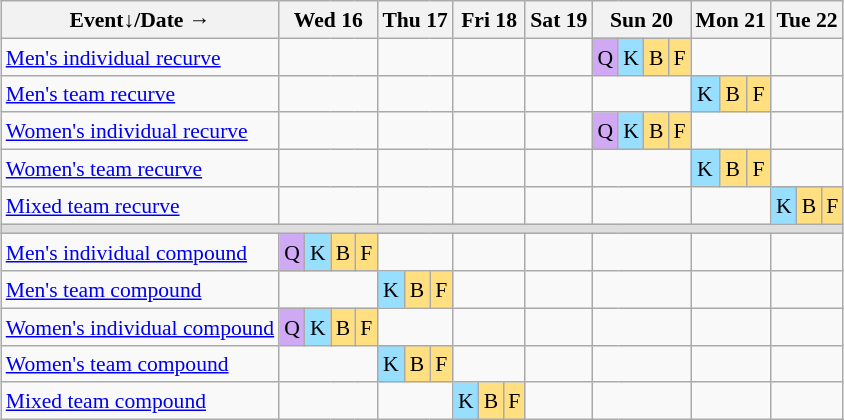<table class="wikitable" style="margin:0.5em auto; font-size:90%; line-height:1.25em;">
<tr style="text-align:center;">
<th>Event↓/Date →</th>
<th colspan="4">Wed 16</th>
<th colspan="3">Thu 17</th>
<th colspan="3">Fri 18</th>
<th>Sat 19</th>
<th colspan="4">Sun 20</th>
<th colspan="3">Mon 21</th>
<th colspan="3">Tue 22</th>
</tr>
<tr style="text-align:center;">
<td style="text-align:left;"><a href='#'>Men's individual recurve</a></td>
<td colspan=4></td>
<td colspan=3></td>
<td colspan=3></td>
<td></td>
<td style="background-color:#D0A9F5;">Q</td>
<td style="background-color:#97DEFF;">K</td>
<td style="background-color:#FFDF80;">B</td>
<td style="background-color:#FFDF80;">F</td>
<td colspan=3></td>
<td colspan=3></td>
</tr>
<tr style="text-align:center;">
<td style="text-align:left;"><a href='#'>Men's team recurve</a></td>
<td colspan=4></td>
<td colspan=3></td>
<td colspan=3></td>
<td></td>
<td colspan=4></td>
<td style="background-color:#97DEFF;">K</td>
<td style="background-color:#FFDF80;">B</td>
<td style="background-color:#FFDF80;">F</td>
<td colspan=3></td>
</tr>
<tr style="text-align:center;">
<td style="text-align:left;"><a href='#'>Women's individual recurve</a></td>
<td colspan=4></td>
<td colspan=3></td>
<td colspan=3></td>
<td></td>
<td style="background-color:#D0A9F5;">Q</td>
<td style="background-color:#97DEFF;">K</td>
<td style="background-color:#FFDF80;">B</td>
<td style="background-color:#FFDF80;">F</td>
<td colspan=3></td>
<td colspan=3></td>
</tr>
<tr style="text-align:center;">
<td style="text-align:left;"><a href='#'>Women's team recurve</a></td>
<td colspan=4></td>
<td colspan=3></td>
<td colspan=3></td>
<td></td>
<td colspan=4></td>
<td style="background-color:#97DEFF;">K</td>
<td style="background-color:#FFDF80;">B</td>
<td style="background-color:#FFDF80;">F</td>
<td colspan=3></td>
</tr>
<tr style="text-align:center;">
<td style="text-align:left;"><a href='#'>Mixed team recurve</a></td>
<td colspan=4></td>
<td colspan=3></td>
<td colspan=3></td>
<td></td>
<td colspan=4></td>
<td colspan=3></td>
<td style="background-color:#97DEFF;">K</td>
<td style="background-color:#FFDF80;">B</td>
<td style="background-color:#FFDF80;">F</td>
</tr>
<tr style="background-color:#dddddd;">
<td colspan=50></td>
</tr>
<tr style="text-align:center;">
<td style="text-align:left;"><a href='#'>Men's individual compound</a></td>
<td style="background-color:#D0A9F5;">Q</td>
<td style="background-color:#97DEFF;">K</td>
<td style="background-color:#FFDF80;">B</td>
<td style="background-color:#FFDF80;">F</td>
<td colspan=3></td>
<td colspan=3></td>
<td></td>
<td colspan=4></td>
<td colspan=3></td>
<td colspan=3></td>
</tr>
<tr style="text-align:center;">
<td style="text-align:left;"><a href='#'>Men's team compound</a></td>
<td colspan=4></td>
<td style="background-color:#97DEFF;">K</td>
<td style="background-color:#FFDF80;">B</td>
<td style="background-color:#FFDF80;">F</td>
<td colspan=3></td>
<td></td>
<td colspan=4></td>
<td colspan=3></td>
<td colspan=3></td>
</tr>
<tr style="text-align:center;">
<td style="text-align:left;"><a href='#'>Women's individual compound</a></td>
<td style="background-color:#D0A9F5;">Q</td>
<td style="background-color:#97DEFF;">K</td>
<td style="background-color:#FFDF80;">B</td>
<td style="background-color:#FFDF80;">F</td>
<td colspan=3></td>
<td colspan=3></td>
<td></td>
<td colspan=4></td>
<td colspan=3></td>
<td colspan=3></td>
</tr>
<tr style="text-align:center;">
<td style="text-align:left;"><a href='#'>Women's team compound</a></td>
<td colspan=4></td>
<td style="background-color:#97DEFF;">K</td>
<td style="background-color:#FFDF80;">B</td>
<td style="background-color:#FFDF80;">F</td>
<td colspan=3></td>
<td></td>
<td colspan=4></td>
<td colspan=3></td>
<td colspan=3></td>
</tr>
<tr style="text-align:center;">
<td style="text-align:left;"><a href='#'>Mixed team compound</a></td>
<td colspan=4></td>
<td colspan=3></td>
<td style="background-color:#97DEFF;">K</td>
<td style="background-color:#FFDF80;">B</td>
<td style="background-color:#FFDF80;">F</td>
<td></td>
<td colspan=4></td>
<td colspan=3></td>
<td colspan=3></td>
</tr>
</table>
